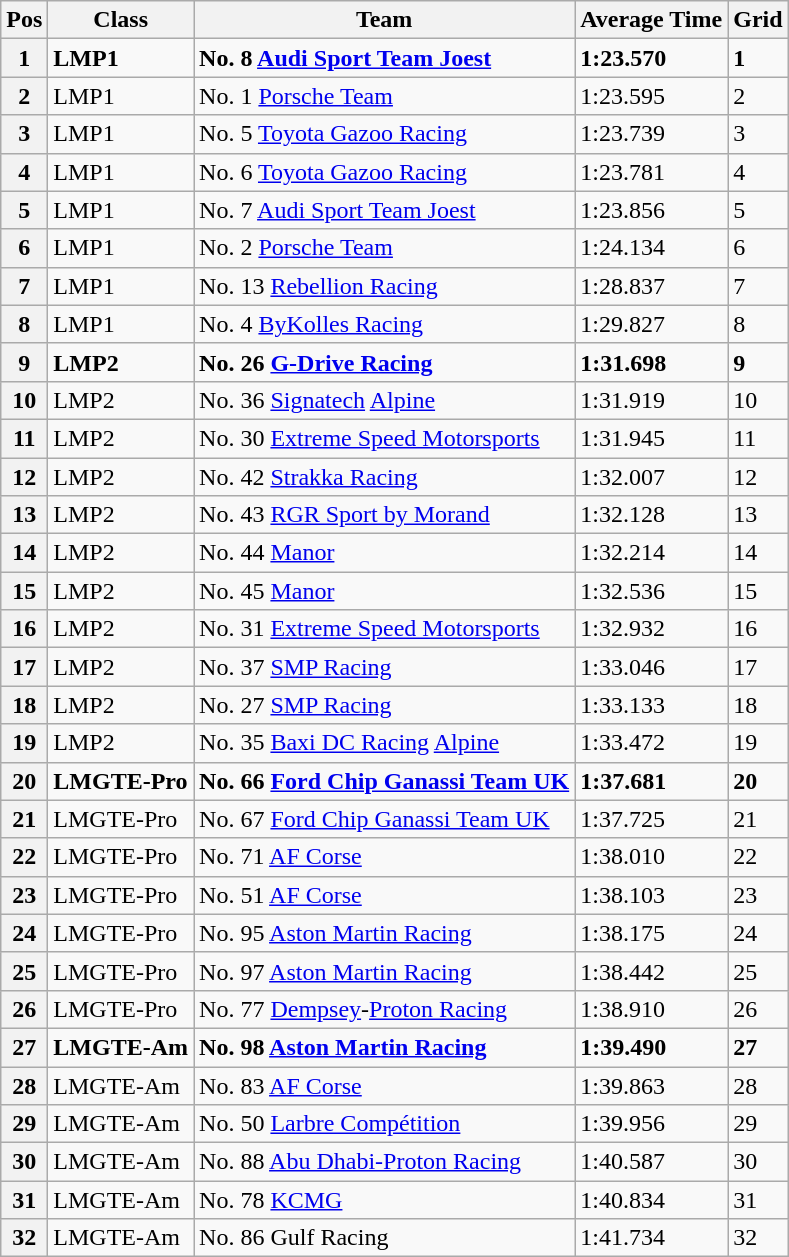<table class="wikitable">
<tr>
<th>Pos</th>
<th>Class</th>
<th>Team</th>
<th>Average Time</th>
<th>Grid</th>
</tr>
<tr>
<th><strong>1</strong></th>
<td><strong>LMP1</strong></td>
<td><strong>No. 8 <a href='#'>Audi Sport Team Joest</a></strong></td>
<td><strong>1:23.570</strong></td>
<td><strong>1</strong></td>
</tr>
<tr>
<th>2</th>
<td>LMP1</td>
<td>No. 1 <a href='#'>Porsche Team</a></td>
<td>1:23.595</td>
<td>2</td>
</tr>
<tr>
<th>3</th>
<td>LMP1</td>
<td>No. 5 <a href='#'>Toyota Gazoo Racing</a></td>
<td>1:23.739</td>
<td>3</td>
</tr>
<tr>
<th>4</th>
<td>LMP1</td>
<td>No. 6 <a href='#'>Toyota Gazoo Racing</a></td>
<td>1:23.781</td>
<td>4</td>
</tr>
<tr>
<th>5</th>
<td>LMP1</td>
<td>No. 7 <a href='#'>Audi Sport Team Joest</a></td>
<td>1:23.856</td>
<td>5</td>
</tr>
<tr>
<th>6</th>
<td>LMP1</td>
<td>No. 2 <a href='#'>Porsche Team</a></td>
<td>1:24.134</td>
<td>6</td>
</tr>
<tr>
<th>7</th>
<td>LMP1</td>
<td>No. 13 <a href='#'>Rebellion Racing</a></td>
<td>1:28.837</td>
<td>7</td>
</tr>
<tr>
<th>8</th>
<td>LMP1</td>
<td>No. 4 <a href='#'>ByKolles Racing</a></td>
<td>1:29.827</td>
<td>8</td>
</tr>
<tr>
<th><strong>9</strong></th>
<td><strong>LMP2</strong></td>
<td><strong>No. 26 <a href='#'>G-Drive Racing</a></strong></td>
<td><strong>1:31.698</strong></td>
<td><strong>9</strong></td>
</tr>
<tr>
<th>10</th>
<td>LMP2</td>
<td>No. 36 <a href='#'>Signatech</a> <a href='#'>Alpine</a></td>
<td>1:31.919</td>
<td>10</td>
</tr>
<tr>
<th>11</th>
<td>LMP2</td>
<td>No. 30 <a href='#'>Extreme Speed Motorsports</a></td>
<td>1:31.945</td>
<td>11</td>
</tr>
<tr>
<th>12</th>
<td>LMP2</td>
<td>No. 42 <a href='#'>Strakka Racing</a></td>
<td>1:32.007</td>
<td>12</td>
</tr>
<tr>
<th>13</th>
<td>LMP2</td>
<td>No. 43 <a href='#'>RGR Sport by Morand</a></td>
<td>1:32.128</td>
<td>13</td>
</tr>
<tr>
<th>14</th>
<td>LMP2</td>
<td>No. 44 <a href='#'>Manor</a></td>
<td>1:32.214</td>
<td>14</td>
</tr>
<tr>
<th>15</th>
<td>LMP2</td>
<td>No. 45 <a href='#'>Manor</a></td>
<td>1:32.536</td>
<td>15</td>
</tr>
<tr>
<th>16</th>
<td>LMP2</td>
<td>No. 31 <a href='#'>Extreme Speed Motorsports</a></td>
<td>1:32.932</td>
<td>16</td>
</tr>
<tr>
<th>17</th>
<td>LMP2</td>
<td>No. 37 <a href='#'>SMP Racing</a></td>
<td>1:33.046</td>
<td>17</td>
</tr>
<tr>
<th>18</th>
<td>LMP2</td>
<td>No. 27 <a href='#'>SMP Racing</a></td>
<td>1:33.133</td>
<td>18</td>
</tr>
<tr>
<th>19</th>
<td>LMP2</td>
<td>No. 35 <a href='#'>Baxi DC Racing</a> <a href='#'>Alpine</a></td>
<td>1:33.472</td>
<td>19</td>
</tr>
<tr>
<th><strong>20</strong></th>
<td><strong>LMGTE-Pro</strong></td>
<td><strong>No. 66 <a href='#'>Ford Chip Ganassi Team UK</a></strong></td>
<td><strong>1:37.681</strong></td>
<td><strong>20</strong></td>
</tr>
<tr>
<th>21</th>
<td>LMGTE-Pro</td>
<td>No. 67 <a href='#'>Ford Chip Ganassi Team UK</a></td>
<td>1:37.725</td>
<td>21</td>
</tr>
<tr>
<th>22</th>
<td>LMGTE-Pro</td>
<td>No. 71 <a href='#'>AF Corse</a></td>
<td>1:38.010</td>
<td>22</td>
</tr>
<tr>
<th>23</th>
<td>LMGTE-Pro</td>
<td>No. 51 <a href='#'>AF Corse</a></td>
<td>1:38.103</td>
<td>23</td>
</tr>
<tr>
<th>24</th>
<td>LMGTE-Pro</td>
<td>No. 95 <a href='#'>Aston Martin Racing</a></td>
<td>1:38.175</td>
<td>24</td>
</tr>
<tr>
<th>25</th>
<td>LMGTE-Pro</td>
<td>No. 97 <a href='#'>Aston Martin Racing</a></td>
<td>1:38.442</td>
<td>25</td>
</tr>
<tr>
<th>26</th>
<td>LMGTE-Pro</td>
<td>No. 77 <a href='#'>Dempsey</a>-<a href='#'>Proton Racing</a></td>
<td>1:38.910</td>
<td>26</td>
</tr>
<tr>
<th><strong>27</strong></th>
<td><strong>LMGTE-Am</strong></td>
<td><strong>No. 98 <a href='#'>Aston Martin Racing</a></strong></td>
<td><strong>1:39.490</strong></td>
<td><strong>27</strong></td>
</tr>
<tr>
<th>28</th>
<td>LMGTE-Am</td>
<td>No. 83 <a href='#'>AF Corse</a></td>
<td>1:39.863</td>
<td>28</td>
</tr>
<tr>
<th>29</th>
<td>LMGTE-Am</td>
<td>No. 50 <a href='#'>Larbre Compétition</a></td>
<td>1:39.956</td>
<td>29</td>
</tr>
<tr>
<th>30</th>
<td>LMGTE-Am</td>
<td>No. 88 <a href='#'>Abu Dhabi-Proton Racing</a></td>
<td>1:40.587</td>
<td>30</td>
</tr>
<tr>
<th>31</th>
<td>LMGTE-Am</td>
<td>No. 78 <a href='#'>KCMG</a></td>
<td>1:40.834</td>
<td>31</td>
</tr>
<tr>
<th>32</th>
<td>LMGTE-Am</td>
<td>No. 86 Gulf Racing</td>
<td>1:41.734</td>
<td>32</td>
</tr>
</table>
